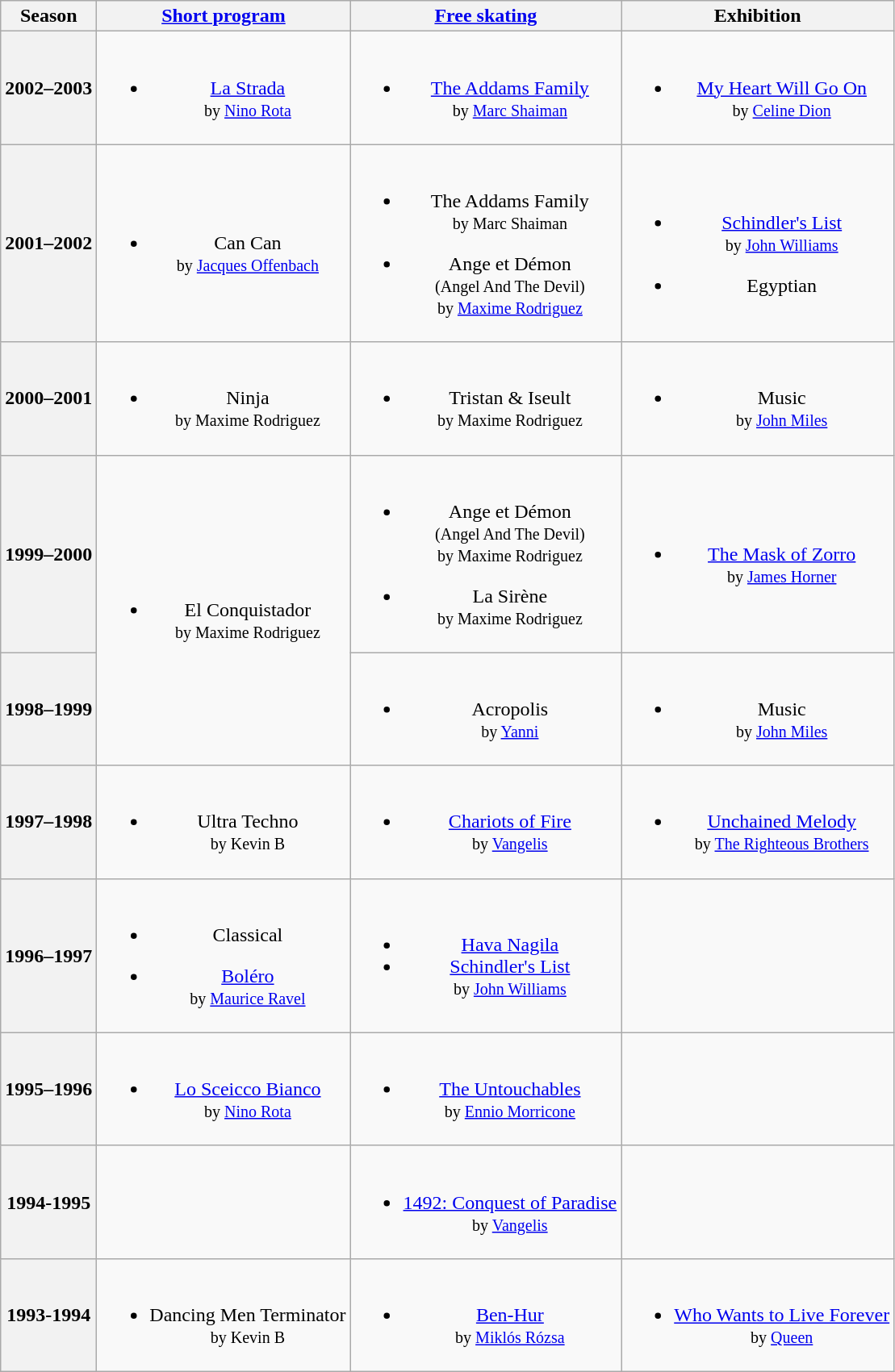<table class=wikitable style=text-align:center>
<tr>
<th>Season</th>
<th><a href='#'>Short program</a></th>
<th><a href='#'>Free skating</a></th>
<th>Exhibition</th>
</tr>
<tr>
<th>2002–2003 <br> </th>
<td><br><ul><li><a href='#'>La Strada</a> <br><small> by <a href='#'>Nino Rota</a> </small></li></ul></td>
<td><br><ul><li><a href='#'>The Addams Family</a> <br><small> by <a href='#'>Marc Shaiman</a> </small></li></ul></td>
<td><br><ul><li><a href='#'>My Heart Will Go On</a> <br><small> by <a href='#'>Celine Dion</a> </small></li></ul></td>
</tr>
<tr>
<th>2001–2002 <br> </th>
<td><br><ul><li>Can Can <br><small> by <a href='#'>Jacques Offenbach</a> </small></li></ul></td>
<td><br><ul><li>The Addams Family <br><small> by Marc Shaiman </small></li></ul><ul><li>Ange et Démon <br><small> (Angel And The Devil)</small> <br><small> by <a href='#'>Maxime Rodriguez</a> </small></li></ul></td>
<td><br><ul><li><a href='#'>Schindler's List</a> <br><small> by <a href='#'>John Williams</a> </small></li></ul><ul><li>Egyptian</li></ul></td>
</tr>
<tr>
<th>2000–2001 <br> </th>
<td><br><ul><li>Ninja <br><small> by Maxime Rodriguez </small></li></ul></td>
<td><br><ul><li>Tristan & Iseult <br><small> by Maxime Rodriguez </small></li></ul></td>
<td><br><ul><li>Music <br><small> by <a href='#'>John Miles</a> </small></li></ul></td>
</tr>
<tr>
<th>1999–2000</th>
<td rowspan=2><br><ul><li>El Conquistador <br><small> by Maxime Rodriguez </small></li></ul></td>
<td><br><ul><li>Ange et Démon <br><small> (Angel And The Devil) <br> by Maxime Rodriguez </small></li></ul><ul><li>La Sirène <br><small> by Maxime Rodriguez </small></li></ul></td>
<td><br><ul><li><a href='#'>The Mask of Zorro</a> <br><small> by <a href='#'>James Horner</a></small></li></ul></td>
</tr>
<tr>
<th>1998–1999</th>
<td><br><ul><li>Acropolis <br><small> by <a href='#'>Yanni</a> </small></li></ul></td>
<td><br><ul><li>Music <br><small> by <a href='#'>John Miles</a> </small></li></ul></td>
</tr>
<tr>
<th>1997–1998</th>
<td><br><ul><li>Ultra Techno <br><small> by Kevin B </small></li></ul></td>
<td><br><ul><li><a href='#'>Chariots of Fire</a> <br><small> by <a href='#'>Vangelis</a> </small></li></ul></td>
<td><br><ul><li><a href='#'>Unchained Melody</a> <br><small> by <a href='#'>The Righteous Brothers</a> </small></li></ul></td>
</tr>
<tr>
<th>1996–1997 <br> </th>
<td><br><ul><li>Classical</li></ul><ul><li><a href='#'>Boléro</a> <br><small> by <a href='#'>Maurice Ravel</a> </small></li></ul></td>
<td><br><ul><li><a href='#'>Hava Nagila</a></li><li><a href='#'>Schindler's List</a> <br><small> by <a href='#'>John Williams</a> </small></li></ul></td>
<td></td>
</tr>
<tr>
<th>1995–1996</th>
<td><br><ul><li><a href='#'>Lo Sceicco Bianco</a> <br><small> by <a href='#'>Nino Rota</a></small></li></ul></td>
<td><br><ul><li><a href='#'>The Untouchables</a> <br><small> by <a href='#'>Ennio Morricone</a> </small></li></ul></td>
</tr>
<tr>
<th>1994-1995</th>
<td></td>
<td><br><ul><li><a href='#'>1492: Conquest of Paradise</a> <br><small> by <a href='#'>Vangelis</a> </small></li></ul></td>
<td></td>
</tr>
<tr>
<th>1993-1994</th>
<td><br><ul><li>Dancing Men Terminator <br><small> by Kevin B </small></li></ul></td>
<td><br><ul><li><a href='#'>Ben-Hur</a> <br><small> by <a href='#'>Miklós Rózsa</a></small></li></ul></td>
<td><br><ul><li><a href='#'>Who Wants to Live Forever</a> <br><small> by <a href='#'>Queen</a> </small></li></ul></td>
</tr>
</table>
